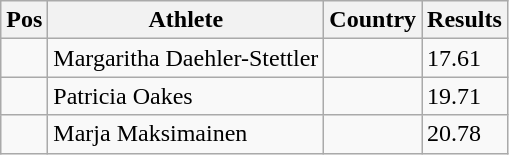<table class="wikitable">
<tr>
<th>Pos</th>
<th>Athlete</th>
<th>Country</th>
<th>Results</th>
</tr>
<tr>
<td align="center"></td>
<td>Margaritha Daehler-Stettler</td>
<td></td>
<td>17.61</td>
</tr>
<tr>
<td align="center"></td>
<td>Patricia Oakes</td>
<td></td>
<td>19.71</td>
</tr>
<tr>
<td align="center"></td>
<td>Marja Maksimainen</td>
<td></td>
<td>20.78</td>
</tr>
</table>
